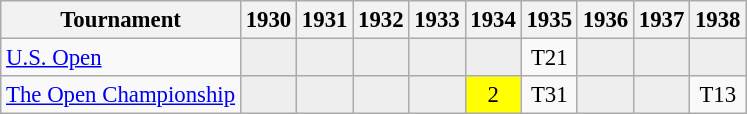<table class="wikitable" style="font-size:95%;text-align:center;">
<tr>
<th>Tournament</th>
<th>1930</th>
<th>1931</th>
<th>1932</th>
<th>1933</th>
<th>1934</th>
<th>1935</th>
<th>1936</th>
<th>1937</th>
<th>1938</th>
</tr>
<tr>
<td align=left><a href='#'>U.S. Open</a></td>
<td style="background:#eeeeee;"></td>
<td style="background:#eeeeee;"></td>
<td style="background:#eeeeee;"></td>
<td style="background:#eeeeee;"></td>
<td style="background:#eeeeee;"></td>
<td>T21</td>
<td style="background:#eeeeee;"></td>
<td style="background:#eeeeee;"></td>
<td style="background:#eeeeee;"></td>
</tr>
<tr>
<td align=left><a href='#'>The Open Championship</a></td>
<td style="background:#eeeeee;"></td>
<td style="background:#eeeeee;"></td>
<td style="background:#eeeeee;"></td>
<td style="background:#eeeeee;"></td>
<td style="background:yellow;">2</td>
<td>T31</td>
<td style="background:#eeeeee;"></td>
<td style="background:#eeeeee;"></td>
<td>T13</td>
</tr>
</table>
